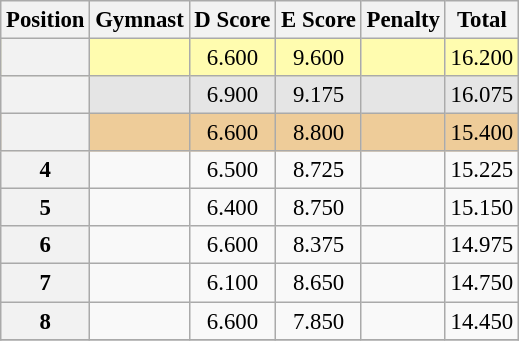<table class="wikitable sortable" style="text-align:center; font-size:95%">
<tr>
<th scope=col>Position</th>
<th scope=col>Gymnast</th>
<th scope=col>D Score</th>
<th scope=col>E Score</th>
<th scope=col>Penalty</th>
<th scope=col>Total</th>
</tr>
<tr bgcolor=fffcaf>
<th scope=row></th>
<td align="left"></td>
<td>6.600</td>
<td>9.600</td>
<td></td>
<td>16.200</td>
</tr>
<tr bgcolor=e5e5e5>
<th scope=row></th>
<td align="left"></td>
<td>6.900</td>
<td>9.175</td>
<td></td>
<td>16.075</td>
</tr>
<tr bgcolor=eecc99>
<th scope=row></th>
<td align="left"></td>
<td>6.600</td>
<td>8.800</td>
<td></td>
<td>15.400</td>
</tr>
<tr>
<th scope=row>4</th>
<td align="left"></td>
<td>6.500</td>
<td>8.725</td>
<td></td>
<td>15.225</td>
</tr>
<tr>
<th scope=row>5</th>
<td align="left"></td>
<td>6.400</td>
<td>8.750</td>
<td></td>
<td>15.150</td>
</tr>
<tr>
<th scope=row>6</th>
<td align="left"></td>
<td>6.600</td>
<td>8.375</td>
<td></td>
<td>14.975</td>
</tr>
<tr>
<th scope=row>7</th>
<td align="left"></td>
<td>6.100</td>
<td>8.650</td>
<td></td>
<td>14.750</td>
</tr>
<tr>
<th scope=row>8</th>
<td align="left"></td>
<td>6.600</td>
<td>7.850</td>
<td></td>
<td>14.450</td>
</tr>
<tr>
</tr>
</table>
